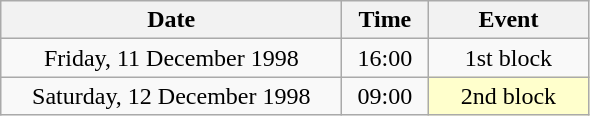<table class = "wikitable" style="text-align:center;">
<tr>
<th width=220>Date</th>
<th width=50>Time</th>
<th width=100>Event</th>
</tr>
<tr>
<td>Friday, 11 December 1998</td>
<td>16:00</td>
<td>1st block</td>
</tr>
<tr>
<td>Saturday, 12 December 1998</td>
<td>09:00</td>
<td bgcolor=ffffcc>2nd block</td>
</tr>
</table>
